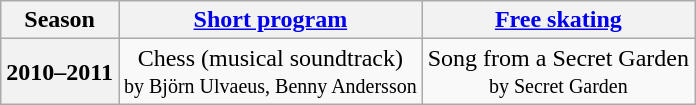<table class="wikitable" style="text-align:center">
<tr>
<th>Season</th>
<th><a href='#'>Short program</a></th>
<th><a href='#'>Free skating</a></th>
</tr>
<tr>
<th>2010–2011 <br> </th>
<td>Chess (musical soundtrack) <br><small> by Björn Ulvaeus, Benny Andersson </small></td>
<td>Song from a Secret Garden <br><small> by Secret Garden </small></td>
</tr>
</table>
